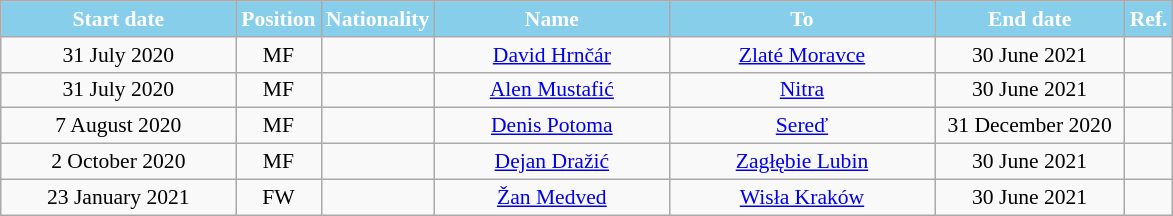<table class="wikitable"  style="text-align:center; font-size:90%; ">
<tr>
<th style="background:#87CEEB; color:#FFFFFF; width:150px;">Start date</th>
<th style="background:#87CEEB; color:#FFFFFF; width:50px;">Position</th>
<th style="background:#87CEEB; color:#FFFFFF; width:50px;">Nationality</th>
<th style="background:#87CEEB; color:#FFFFFF; width:150px;">Name</th>
<th style="background:#87CEEB; color:#FFFFFF; width:170px;">To</th>
<th style="background:#87CEEB; color:#FFFFFF; width:120px;">End date</th>
<th style="background:#87CEEB; color:#FFFFFF; width:25px;">Ref.</th>
</tr>
<tr>
<td>31 July 2020</td>
<td>MF</td>
<td></td>
<td><a href='#'>David Hrnčár</a></td>
<td> <a href='#'>Zlaté Moravce</a></td>
<td>30 June 2021</td>
<td></td>
</tr>
<tr>
<td>31 July 2020</td>
<td>MF</td>
<td></td>
<td><a href='#'>Alen Mustafić</a></td>
<td> <a href='#'>Nitra</a></td>
<td>30 June 2021</td>
<td></td>
</tr>
<tr>
<td>7 August 2020</td>
<td>MF</td>
<td></td>
<td><a href='#'>Denis Potoma</a></td>
<td> <a href='#'>Sereď</a></td>
<td>31 December 2020</td>
<td></td>
</tr>
<tr>
<td>2 October 2020</td>
<td>MF</td>
<td></td>
<td><a href='#'>Dejan Dražić</a></td>
<td> <a href='#'>Zagłębie Lubin</a></td>
<td>30 June 2021</td>
<td></td>
</tr>
<tr>
<td>23 January 2021</td>
<td>FW</td>
<td></td>
<td><a href='#'>Žan Medved</a></td>
<td> <a href='#'>Wisła Kraków</a></td>
<td>30 June 2021</td>
<td></td>
</tr>
</table>
